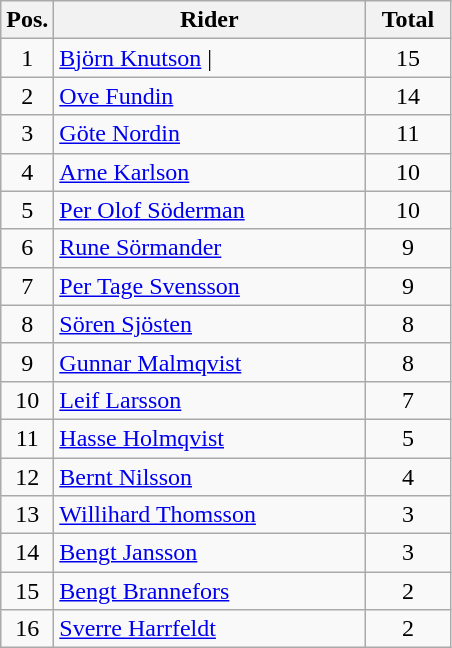<table class=wikitable>
<tr>
<th width=25px>Pos.</th>
<th width=200px>Rider</th>
<th width=50px>Total</th>
</tr>
<tr align=center >
<td>1</td>
<td align=left> <a href='#'>Björn Knutson</a> |</td>
<td>15</td>
</tr>
<tr align=center >
<td>2</td>
<td align=left> <a href='#'>Ove Fundin</a></td>
<td>14</td>
</tr>
<tr align=center >
<td>3</td>
<td align=left> <a href='#'>Göte Nordin</a></td>
<td>11</td>
</tr>
<tr align=center >
<td>4</td>
<td align=left> <a href='#'>Arne Karlson</a></td>
<td>10</td>
</tr>
<tr align=center >
<td>5</td>
<td align=left> <a href='#'>Per Olof Söderman</a></td>
<td>10</td>
</tr>
<tr align=center >
<td>6</td>
<td align=left> <a href='#'>Rune Sörmander</a></td>
<td>9</td>
</tr>
<tr align=center >
<td>7</td>
<td align=left> <a href='#'>Per Tage Svensson</a></td>
<td>9</td>
</tr>
<tr align=center >
<td>8</td>
<td align=left> <a href='#'>Sören Sjösten</a></td>
<td>8</td>
</tr>
<tr align=center >
<td>9</td>
<td align=left> <a href='#'>Gunnar Malmqvist</a></td>
<td>8</td>
</tr>
<tr align=center>
<td>10</td>
<td align=left> <a href='#'>Leif Larsson</a></td>
<td>7</td>
</tr>
<tr align=center>
<td>11</td>
<td align=left> <a href='#'>Hasse Holmqvist</a></td>
<td>5</td>
</tr>
<tr align=center>
<td>12</td>
<td align=left> <a href='#'>Bernt Nilsson</a></td>
<td>4</td>
</tr>
<tr align=center>
<td>13</td>
<td align=left> <a href='#'>Willihard Thomsson</a></td>
<td>3</td>
</tr>
<tr align=center>
<td>14</td>
<td align=left> <a href='#'>Bengt Jansson</a></td>
<td>3</td>
</tr>
<tr align=center>
<td>15</td>
<td align=left> <a href='#'>Bengt Brannefors</a></td>
<td>2</td>
</tr>
<tr align=center>
<td>16</td>
<td align=left> <a href='#'>Sverre Harrfeldt</a></td>
<td>2</td>
</tr>
</table>
